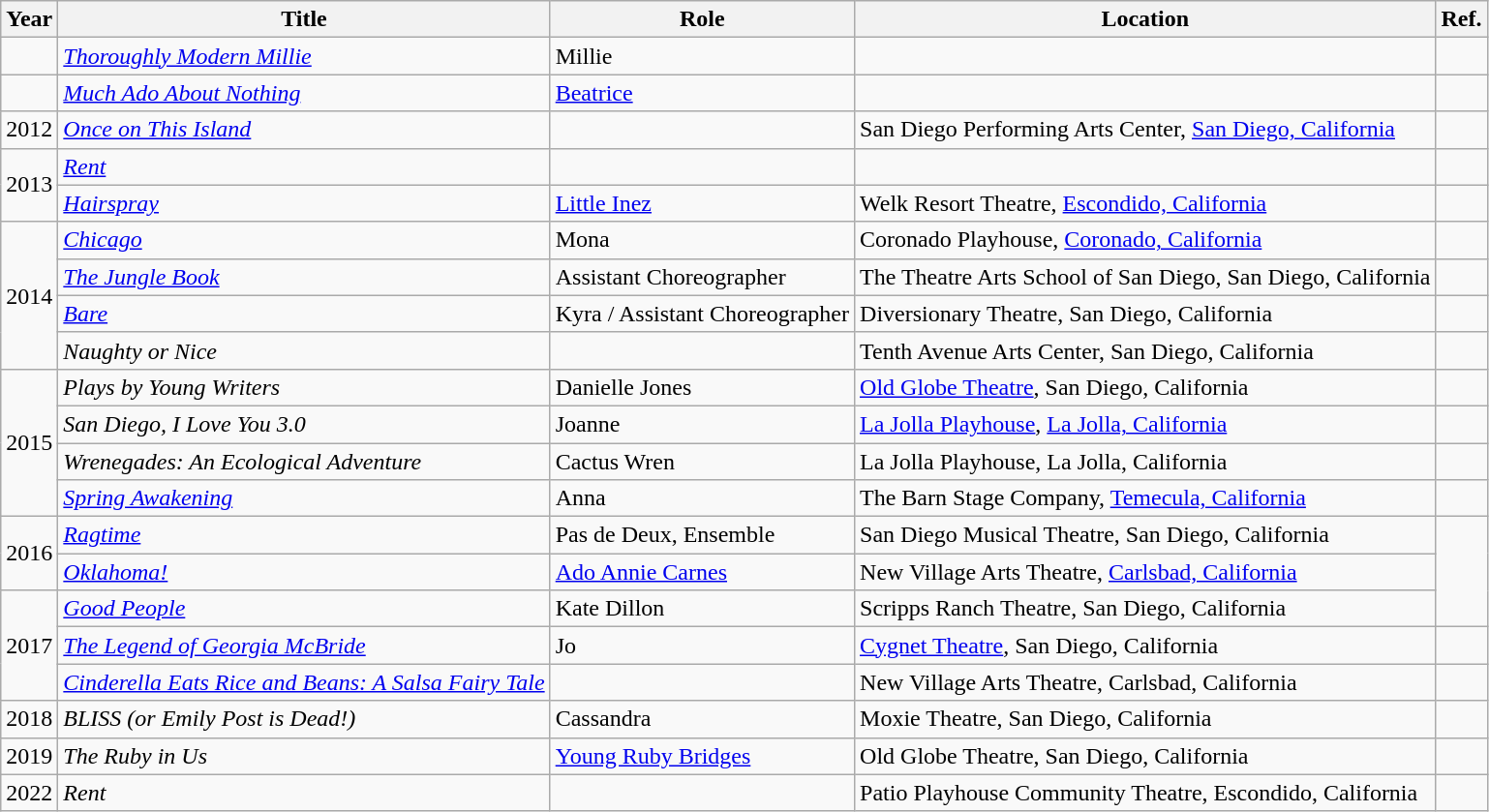<table class="wikitable sortable">
<tr>
<th>Year</th>
<th>Title</th>
<th>Role</th>
<th>Location</th>
<th>Ref.</th>
</tr>
<tr>
<td></td>
<td><em><a href='#'>Thoroughly Modern Millie</a></em></td>
<td>Millie</td>
<td></td>
<td></td>
</tr>
<tr>
<td></td>
<td><em><a href='#'>Much Ado About Nothing</a></em></td>
<td><a href='#'>Beatrice</a></td>
<td></td>
<td></td>
</tr>
<tr>
<td>2012</td>
<td><em><a href='#'>Once on This Island</a></em></td>
<td></td>
<td>San Diego Performing Arts Center, <a href='#'>San Diego, California</a></td>
<td></td>
</tr>
<tr>
<td rowspan="2">2013</td>
<td><em><a href='#'>Rent</a></em></td>
<td></td>
<td></td>
<td></td>
</tr>
<tr>
<td><a href='#'><em>Hairspray</em></a></td>
<td><a href='#'>Little Inez</a></td>
<td>Welk Resort Theatre, <a href='#'>Escondido, California</a></td>
<td></td>
</tr>
<tr>
<td rowspan="4">2014</td>
<td><em><a href='#'>Chicago</a></em></td>
<td>Mona</td>
<td>Coronado Playhouse, <a href='#'>Coronado, California</a></td>
<td></td>
</tr>
<tr>
<td><em><a href='#'>The Jungle Book</a></em></td>
<td>Assistant Choreographer</td>
<td>The Theatre Arts School of San Diego, San Diego, California</td>
<td></td>
</tr>
<tr>
<td><em><a href='#'>Bare</a></em></td>
<td>Kyra / Assistant Choreographer</td>
<td>Diversionary Theatre, San Diego, California</td>
<td></td>
</tr>
<tr>
<td><em>Naughty or Nice</em></td>
<td></td>
<td>Tenth Avenue Arts Center, San Diego, California</td>
<td></td>
</tr>
<tr>
<td rowspan="4">2015</td>
<td><em>Plays by Young Writers</em></td>
<td>Danielle Jones</td>
<td><a href='#'>Old Globe Theatre</a>, San Diego, California</td>
<td></td>
</tr>
<tr>
<td><em>San Diego, I Love You 3.0</em></td>
<td>Joanne</td>
<td><a href='#'>La Jolla Playhouse</a>, <a href='#'>La Jolla, California</a></td>
<td></td>
</tr>
<tr>
<td><em>Wrenegades: An Ecological Adventure</em></td>
<td>Cactus Wren</td>
<td>La Jolla Playhouse, La Jolla, California</td>
<td></td>
</tr>
<tr>
<td><em><a href='#'>Spring Awakening</a></em></td>
<td>Anna</td>
<td>The Barn Stage Company, <a href='#'>Temecula, California</a></td>
<td></td>
</tr>
<tr>
<td rowspan="2">2016</td>
<td><em><a href='#'>Ragtime</a></em></td>
<td>Pas de Deux, Ensemble</td>
<td>San Diego Musical Theatre, San Diego, California</td>
<td rowspan="3"></td>
</tr>
<tr>
<td><em><a href='#'>Oklahoma!</a></em></td>
<td><a href='#'>Ado Annie Carnes</a></td>
<td>New Village Arts Theatre, <a href='#'>Carlsbad, California</a></td>
</tr>
<tr>
<td rowspan="3">2017</td>
<td><em><a href='#'>Good People</a></em></td>
<td>Kate Dillon</td>
<td>Scripps Ranch Theatre, San Diego, California</td>
</tr>
<tr>
<td><em><a href='#'>The Legend of Georgia McBride</a></em></td>
<td>Jo</td>
<td><a href='#'>Cygnet Theatre</a>, San Diego, California</td>
<td></td>
</tr>
<tr>
<td><em><a href='#'>Cinderella Eats Rice and Beans: A Salsa Fairy Tale</a></em></td>
<td></td>
<td>New Village Arts Theatre, Carlsbad, California</td>
<td></td>
</tr>
<tr>
<td>2018</td>
<td><em>BLISS (or Emily Post is Dead!)</em></td>
<td>Cassandra</td>
<td>Moxie Theatre, San Diego, California</td>
<td></td>
</tr>
<tr>
<td>2019</td>
<td><em>The Ruby in Us</em></td>
<td><a href='#'>Young Ruby Bridges</a></td>
<td>Old Globe Theatre, San Diego, California</td>
<td></td>
</tr>
<tr>
<td>2022</td>
<td><em>Rent</em></td>
<td></td>
<td>Patio Playhouse Community Theatre, Escondido, California</td>
<td></td>
</tr>
</table>
